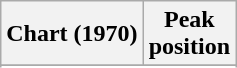<table class="wikitable">
<tr>
<th>Chart (1970)</th>
<th>Peak<br>position</th>
</tr>
<tr>
</tr>
<tr>
</tr>
</table>
